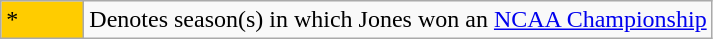<table class="wikitable">
<tr>
<td style="background:#ffcc00; width:3em;">*</td>
<td>Denotes season(s) in which Jones won an <a href='#'>NCAA Championship</a></td>
</tr>
</table>
